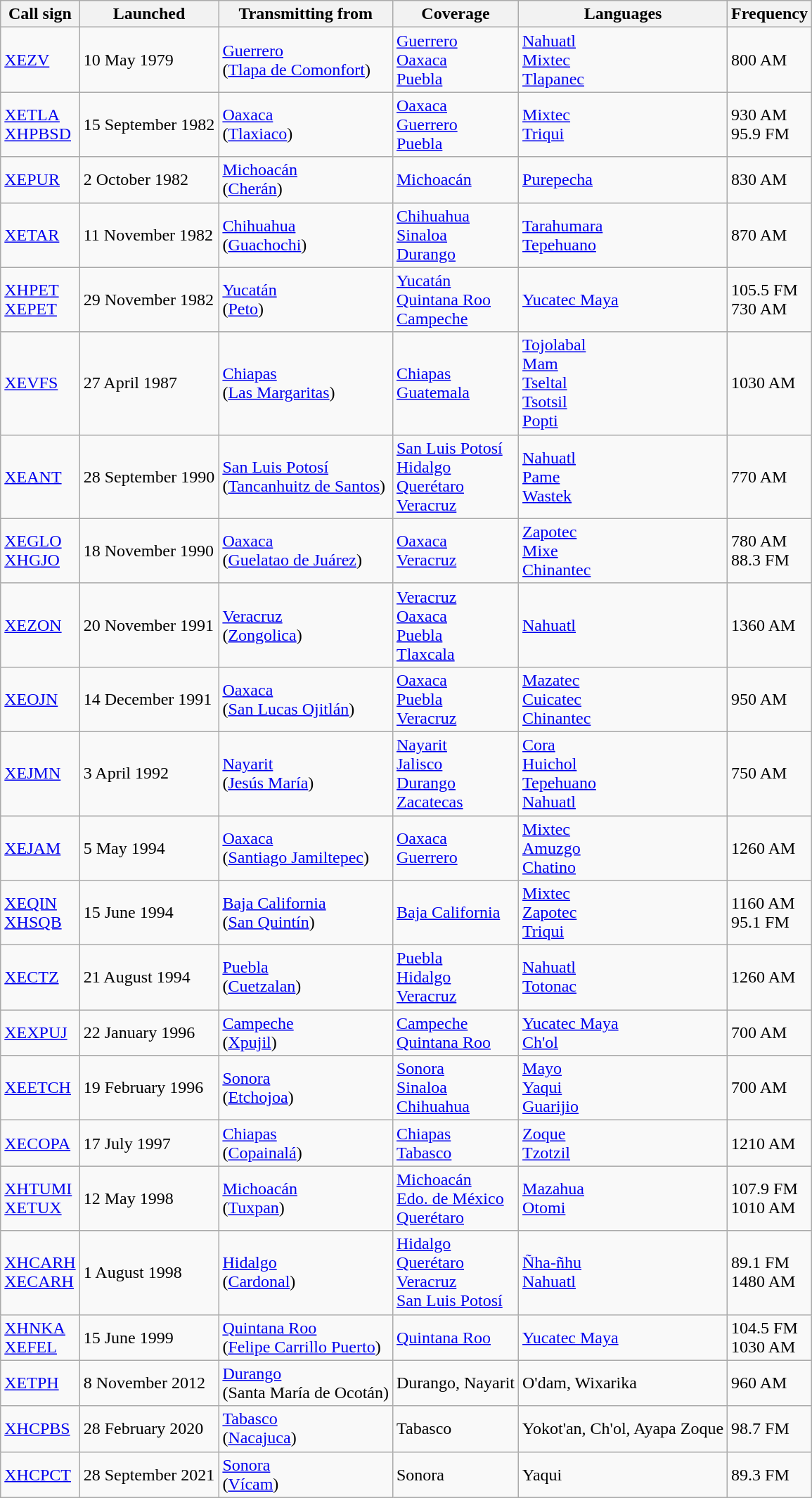<table border="0" class="wikitable sortable">
<tr>
<th>Call sign</th>
<th>Launched</th>
<th>Transmitting from</th>
<th>Coverage</th>
<th>Languages</th>
<th>Frequency</th>
</tr>
<tr>
<td><a href='#'>XEZV</a></td>
<td>10 May 1979</td>
<td><a href='#'>Guerrero</a><br>(<a href='#'>Tlapa de Comonfort</a>)</td>
<td><a href='#'>Guerrero</a><br> <a href='#'>Oaxaca</a><br><a href='#'>Puebla</a></td>
<td><a href='#'>Nahuatl</a><br><a href='#'>Mixtec</a><br><a href='#'>Tlapanec</a></td>
<td>800 AM</td>
</tr>
<tr>
<td><a href='#'>XETLA<br>XHPBSD</a></td>
<td>15 September 1982</td>
<td><a href='#'>Oaxaca</a><br> (<a href='#'>Tlaxiaco</a>)</td>
<td><a href='#'>Oaxaca</a><br><a href='#'>Guerrero</a><br><a href='#'>Puebla</a></td>
<td><a href='#'>Mixtec</a><br><a href='#'>Triqui</a></td>
<td>930 AM<br>95.9 FM</td>
</tr>
<tr>
<td><a href='#'>XEPUR</a></td>
<td>2 October 1982</td>
<td><a href='#'>Michoacán</a><br> (<a href='#'>Cherán</a>)</td>
<td><a href='#'>Michoacán</a></td>
<td><a href='#'>Purepecha</a></td>
<td>830 AM</td>
</tr>
<tr>
<td><a href='#'>XETAR</a></td>
<td>11 November 1982</td>
<td><a href='#'>Chihuahua</a><br> (<a href='#'>Guachochi</a>)</td>
<td><a href='#'>Chihuahua</a><br><a href='#'>Sinaloa</a><br><a href='#'>Durango</a></td>
<td><a href='#'>Tarahumara</a><br><a href='#'>Tepehuano</a></td>
<td>870 AM</td>
</tr>
<tr>
<td><a href='#'>XHPET<br>XEPET</a></td>
<td>29 November 1982</td>
<td><a href='#'>Yucatán</a><br> (<a href='#'>Peto</a>)</td>
<td><a href='#'>Yucatán</a><br><a href='#'>Quintana Roo</a><br><a href='#'>Campeche</a></td>
<td><a href='#'>Yucatec Maya</a></td>
<td>105.5 FM<br>730 AM</td>
</tr>
<tr>
<td><a href='#'>XEVFS</a></td>
<td>27 April 1987</td>
<td><a href='#'>Chiapas</a> <br>(<a href='#'>Las Margaritas</a>)</td>
<td><a href='#'>Chiapas</a><br><a href='#'>Guatemala</a></td>
<td><a href='#'>Tojolabal</a><br><a href='#'>Mam</a><br><a href='#'>Tseltal</a><br><a href='#'>Tsotsil</a><br><a href='#'>Popti</a></td>
<td>1030 AM</td>
</tr>
<tr>
<td><a href='#'>XEANT</a></td>
<td>28 September 1990</td>
<td><a href='#'>San Luis Potosí</a><br> (<a href='#'>Tancanhuitz de Santos</a>)</td>
<td><a href='#'>San Luis Potosí</a><br><a href='#'>Hidalgo</a> <br><a href='#'>Querétaro</a><br><a href='#'>Veracruz</a></td>
<td><a href='#'>Nahuatl</a><br><a href='#'>Pame</a><br><a href='#'>Wastek</a></td>
<td>770 AM</td>
</tr>
<tr>
<td><a href='#'>XEGLO<br>XHGJO</a></td>
<td>18 November 1990</td>
<td><a href='#'>Oaxaca</a><br> (<a href='#'>Guelatao de Juárez</a>)</td>
<td><a href='#'>Oaxaca</a><br><a href='#'>Veracruz</a></td>
<td><a href='#'>Zapotec</a><br><a href='#'>Mixe</a><br><a href='#'>Chinantec</a></td>
<td>780 AM<br>88.3 FM</td>
</tr>
<tr>
<td><a href='#'>XEZON</a></td>
<td>20 November 1991</td>
<td><a href='#'>Veracruz</a><br> (<a href='#'>Zongolica</a>)</td>
<td><a href='#'>Veracruz</a><br><a href='#'>Oaxaca</a><br><a href='#'>Puebla</a><br><a href='#'>Tlaxcala</a></td>
<td><a href='#'>Nahuatl</a></td>
<td>1360 AM</td>
</tr>
<tr>
<td><a href='#'>XEOJN</a></td>
<td>14 December 1991</td>
<td><a href='#'>Oaxaca</a><br> (<a href='#'>San Lucas Ojitlán</a>)</td>
<td><a href='#'>Oaxaca</a><br><a href='#'>Puebla</a><br><a href='#'>Veracruz</a></td>
<td><a href='#'>Mazatec</a><br><a href='#'>Cuicatec</a><br> <a href='#'>Chinantec</a></td>
<td>950 AM</td>
</tr>
<tr>
<td><a href='#'>XEJMN</a></td>
<td>3 April 1992</td>
<td><a href='#'>Nayarit</a> <br>(<a href='#'>Jesús María</a>)</td>
<td><a href='#'>Nayarit</a><br> <a href='#'>Jalisco</a><br> <a href='#'>Durango</a><br> <a href='#'>Zacatecas</a></td>
<td><a href='#'>Cora</a><br> <a href='#'>Huichol</a><br> <a href='#'>Tepehuano</a><br> <a href='#'>Nahuatl</a></td>
<td>750 AM</td>
</tr>
<tr>
<td><a href='#'>XEJAM</a></td>
<td>5 May 1994</td>
<td><a href='#'>Oaxaca</a><br> (<a href='#'>Santiago Jamiltepec</a>)</td>
<td><a href='#'>Oaxaca</a><br> <a href='#'>Guerrero</a></td>
<td><a href='#'>Mixtec</a><br> <a href='#'>Amuzgo</a><br> <a href='#'>Chatino</a></td>
<td>1260 AM</td>
</tr>
<tr>
<td><a href='#'>XEQIN<br>XHSQB</a></td>
<td>15 June 1994</td>
<td><a href='#'>Baja California</a><br> (<a href='#'>San Quintín</a>)</td>
<td><a href='#'>Baja California</a></td>
<td><a href='#'>Mixtec</a><br> <a href='#'>Zapotec</a><br> <a href='#'>Triqui</a></td>
<td>1160 AM<br>95.1 FM</td>
</tr>
<tr>
<td><a href='#'>XECTZ</a></td>
<td>21 August 1994</td>
<td><a href='#'>Puebla</a><br> (<a href='#'>Cuetzalan</a>)</td>
<td><a href='#'>Puebla</a><br> <a href='#'>Hidalgo</a><br> <a href='#'>Veracruz</a></td>
<td><a href='#'>Nahuatl</a><br>  <a href='#'>Totonac</a></td>
<td>1260 AM</td>
</tr>
<tr>
<td><a href='#'>XEXPUJ</a></td>
<td>22 January 1996</td>
<td><a href='#'>Campeche</a><br>(<a href='#'>Xpujil</a>)</td>
<td><a href='#'>Campeche</a><br> <a href='#'>Quintana Roo</a></td>
<td><a href='#'>Yucatec Maya</a><br>  <a href='#'>Ch'ol</a></td>
<td>700 AM</td>
</tr>
<tr>
<td><a href='#'>XEETCH</a></td>
<td>19 February 1996</td>
<td><a href='#'>Sonora</a><br> (<a href='#'>Etchojoa</a>)</td>
<td><a href='#'>Sonora</a><br> <a href='#'>Sinaloa</a><br> <a href='#'>Chihuahua</a></td>
<td><a href='#'>Mayo</a><br> <a href='#'>Yaqui</a><br> <a href='#'>Guarijio</a></td>
<td>700 AM</td>
</tr>
<tr>
<td><a href='#'>XECOPA</a></td>
<td>17 July 1997</td>
<td><a href='#'>Chiapas</a><br>(<a href='#'>Copainalá</a>)</td>
<td><a href='#'>Chiapas</a><br> <a href='#'>Tabasco</a></td>
<td><a href='#'>Zoque</a><br> <a href='#'>Tzotzil</a></td>
<td>1210 AM</td>
</tr>
<tr>
<td><a href='#'>XHTUMI<br>XETUX</a></td>
<td>12 May 1998</td>
<td><a href='#'>Michoacán</a> <br>(<a href='#'>Tuxpan</a>)</td>
<td><a href='#'>Michoacán</a><br> <a href='#'>Edo. de México</a><br> <a href='#'>Querétaro</a></td>
<td><a href='#'>Mazahua</a><br> <a href='#'>Otomi</a></td>
<td>107.9 FM<br>1010 AM</td>
</tr>
<tr>
<td><a href='#'>XHCARH<br>XECARH</a></td>
<td>1 August 1998</td>
<td><a href='#'>Hidalgo</a><br> (<a href='#'>Cardonal</a>)</td>
<td><a href='#'>Hidalgo</a><br> <a href='#'>Querétaro</a><br> <a href='#'>Veracruz</a><br> <a href='#'>San Luis Potosí</a></td>
<td><a href='#'>Ñha-ñhu</a><br> <a href='#'>Nahuatl</a></td>
<td>89.1 FM<br>1480 AM</td>
</tr>
<tr>
<td><a href='#'>XHNKA<br>XEFEL</a></td>
<td>15 June 1999</td>
<td><a href='#'>Quintana Roo</a><br> (<a href='#'>Felipe Carrillo Puerto</a>)</td>
<td><a href='#'>Quintana Roo</a></td>
<td><a href='#'>Yucatec Maya</a></td>
<td>104.5 FM<br>1030 AM</td>
</tr>
<tr>
<td><a href='#'>XETPH</a></td>
<td>8 November 2012</td>
<td><a href='#'>Durango</a><br> (Santa María de Ocotán)</td>
<td>Durango, Nayarit</td>
<td>O'dam, Wixarika</td>
<td>960 AM</td>
</tr>
<tr>
<td><a href='#'>XHCPBS</a></td>
<td>28 February 2020</td>
<td><a href='#'>Tabasco</a><br> (<a href='#'>Nacajuca</a>)</td>
<td>Tabasco</td>
<td>Yokot'an, Ch'ol, Ayapa Zoque</td>
<td>98.7 FM</td>
</tr>
<tr>
<td><a href='#'>XHCPCT</a></td>
<td>28 September 2021</td>
<td><a href='#'>Sonora</a><br> (<a href='#'>Vícam</a>)</td>
<td>Sonora</td>
<td>Yaqui</td>
<td>89.3 FM</td>
</tr>
</table>
